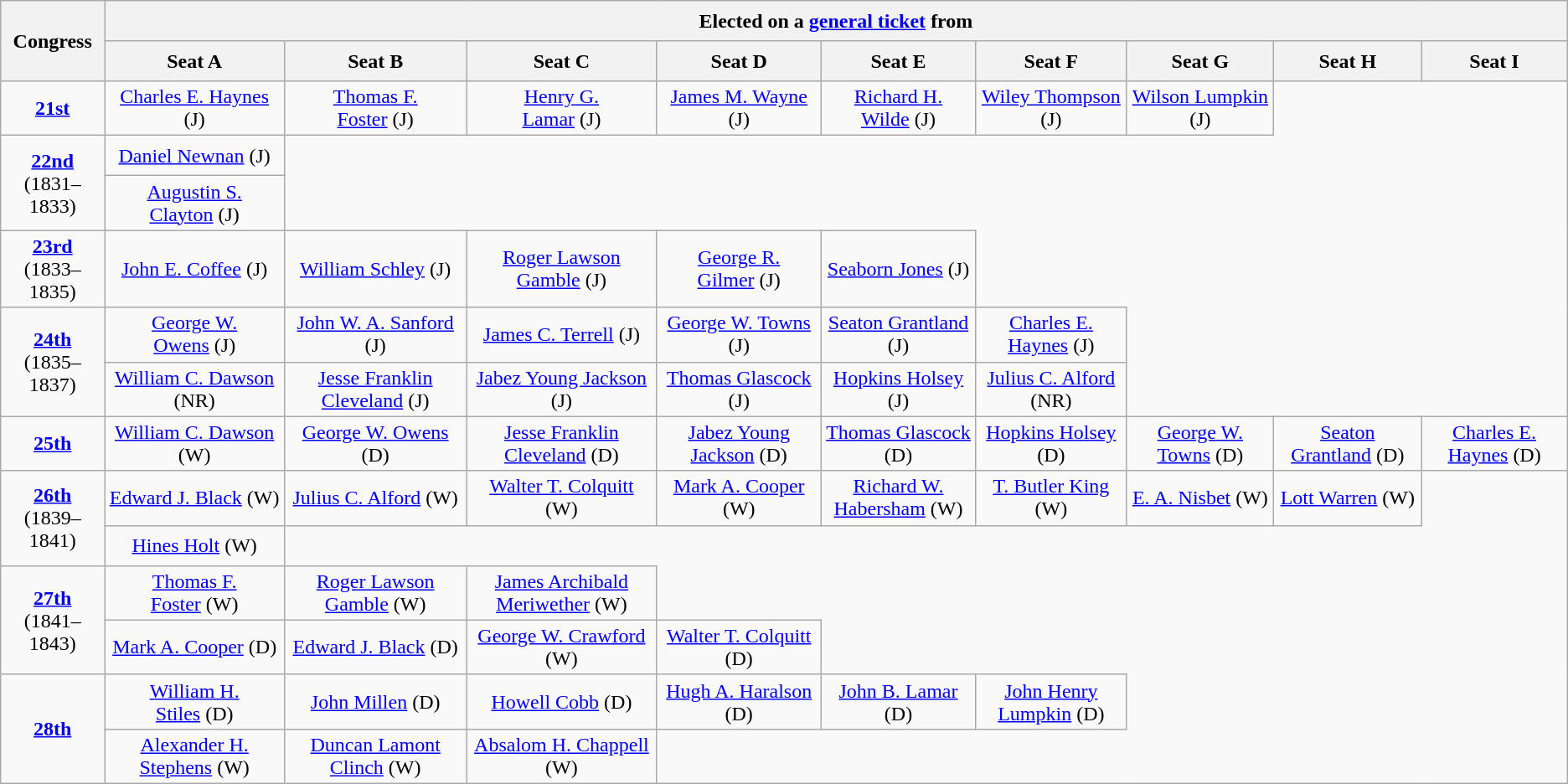<table class=wikitable style="text-align:center">
<tr style="height:2em">
<th rowspan=2>Congress</th>
<th colspan=9>Elected on a <a href='#'>general ticket</a> from </th>
</tr>
<tr style="height:2em">
<th>Seat A</th>
<th>Seat B</th>
<th>Seat C</th>
<th>Seat D</th>
<th>Seat E</th>
<th>Seat F</th>
<th>Seat G</th>
<th>Seat H</th>
<th>Seat I</th>
</tr>
<tr style="height:2em">
<td><strong><a href='#'>21st</a></strong><br></td>
<td><a href='#'>Charles E. Haynes</a> (J)</td>
<td><a href='#'>Thomas F.<br>Foster</a> (J)</td>
<td><a href='#'>Henry G.<br>Lamar</a> (J)</td>
<td><a href='#'>James M. Wayne</a> (J)</td>
<td><a href='#'>Richard H.<br>Wilde</a> (J)</td>
<td><a href='#'>Wiley Thompson</a> (J)</td>
<td><a href='#'>Wilson Lumpkin</a> (J)</td>
</tr>
<tr style="height:2em">
<td rowspan=2><strong><a href='#'>22nd</a></strong><br>(1831–1833)</td>
<td><a href='#'>Daniel Newnan</a> (J)</td>
</tr>
<tr style="height:2em">
<td><a href='#'>Augustin S.<br>Clayton</a> (J)</td>
</tr>
<tr style="height:2em">
<td><strong><a href='#'>23rd</a></strong><br>(1833–1835)</td>
<td><a href='#'>John E. Coffee</a> (J)</td>
<td><a href='#'>William Schley</a> (J)</td>
<td><a href='#'>Roger Lawson<br>Gamble</a> (J)</td>
<td><a href='#'>George R.<br>Gilmer</a> (J)</td>
<td><a href='#'>Seaborn Jones</a> (J)</td>
</tr>
<tr style="height:2em">
<td rowspan=2><strong><a href='#'>24th</a></strong><br>(1835–1837)</td>
<td><a href='#'>George W.<br>Owens</a> (J)</td>
<td><a href='#'>John W. A. Sanford</a> (J)</td>
<td><a href='#'>James C. Terrell</a> (J)</td>
<td><a href='#'>George W. Towns</a> (J)</td>
<td><a href='#'>Seaton Grantland</a> (J)</td>
<td><a href='#'>Charles E. Haynes</a> (J)</td>
</tr>
<tr style="height:2em">
<td><a href='#'>William C. Dawson</a> (NR)</td>
<td><a href='#'>Jesse Franklin Cleveland</a> (J)</td>
<td><a href='#'>Jabez Young Jackson</a> (J)</td>
<td><a href='#'>Thomas Glascock</a> (J)</td>
<td><a href='#'>Hopkins Holsey</a> (J)</td>
<td><a href='#'>Julius C. Alford</a> (NR)</td>
</tr>
<tr style="height:2em">
<td><strong><a href='#'>25th</a></strong><br></td>
<td><a href='#'>William C. Dawson</a> (W)</td>
<td><a href='#'>George W. Owens</a> (D)</td>
<td><a href='#'>Jesse Franklin Cleveland</a> (D)</td>
<td><a href='#'>Jabez Young Jackson</a> (D)</td>
<td><a href='#'>Thomas Glascock</a> (D)</td>
<td><a href='#'>Hopkins Holsey</a> (D)</td>
<td><a href='#'>George W. Towns</a> (D)</td>
<td><a href='#'>Seaton Grantland</a> (D)</td>
<td><a href='#'>Charles E. Haynes</a> (D)</td>
</tr>
<tr style="height:2em">
<td rowspan=2><strong><a href='#'>26th</a></strong><br>(1839–1841)</td>
<td><a href='#'>Edward J. Black</a> (W)</td>
<td><a href='#'>Julius C. Alford</a> (W)</td>
<td><a href='#'>Walter T. Colquitt</a> (W)</td>
<td><a href='#'>Mark A. Cooper</a> (W)</td>
<td><a href='#'>Richard W.<br>Habersham</a> (W)</td>
<td><a href='#'>T. Butler King</a> (W)</td>
<td><a href='#'>E. A. Nisbet</a> (W)</td>
<td><a href='#'>Lott Warren</a> (W)</td>
</tr>
<tr style="height:2em">
<td><a href='#'>Hines Holt</a> (W)</td>
</tr>
<tr style="height:2em">
<td rowspan=2><strong><a href='#'>27th</a></strong><br>(1841–1843)</td>
<td><a href='#'>Thomas F.<br>Foster</a> (W)</td>
<td><a href='#'>Roger Lawson Gamble</a> (W)</td>
<td><a href='#'>James Archibald<br>Meriwether</a> (W)</td>
</tr>
<tr style="height:2em">
<td><a href='#'>Mark A. Cooper</a> (D)</td>
<td><a href='#'>Edward J. Black</a> (D)</td>
<td><a href='#'>George W. Crawford</a> (W)</td>
<td><a href='#'>Walter T. Colquitt</a> (D)</td>
</tr>
<tr style="height:2em">
<td rowspan=2><strong><a href='#'>28th</a></strong><br></td>
<td><a href='#'>William H.<br>Stiles</a> (D)</td>
<td><a href='#'>John Millen</a> (D)</td>
<td><a href='#'>Howell Cobb</a> (D)</td>
<td><a href='#'>Hugh A. Haralson</a> (D)</td>
<td><a href='#'>John B. Lamar</a> (D)</td>
<td><a href='#'>John Henry<br>Lumpkin</a> (D)</td>
</tr>
<tr style="height:2em">
<td><a href='#'>Alexander H. Stephens</a> (W)</td>
<td><a href='#'>Duncan Lamont Clinch</a> (W)</td>
<td><a href='#'>Absalom H. Chappell</a> (W)</td>
</tr>
</table>
